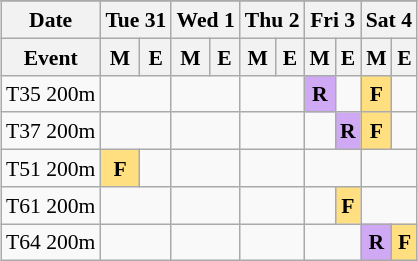<table class="wikitable" style="margin:0.5em auto; font-size:90%; line-height:1.25em;">
<tr align="center">
</tr>
<tr>
<th>Date</th>
<th colspan="2">Tue 31</th>
<th colspan="2">Wed 1</th>
<th colspan="2">Thu 2</th>
<th colspan="2">Fri 3</th>
<th colspan="2">Sat 4</th>
</tr>
<tr>
<th>Event</th>
<th>M</th>
<th>E</th>
<th>M</th>
<th>E</th>
<th>M</th>
<th>E</th>
<th>M</th>
<th>E</th>
<th>M</th>
<th>E</th>
</tr>
<tr align="center">
<td align="left">T35 200m</td>
<td colspan="2"></td>
<td colspan="2"></td>
<td colspan="2"></td>
<td bgcolor="#D0A9F5"><strong>R</strong></td>
<td></td>
<td bgcolor="#FFDF80"><strong>F</strong></td>
<td></td>
</tr>
<tr align="center">
<td align="left">T37 200m</td>
<td colspan="2"></td>
<td colspan="2"></td>
<td colspan="2"></td>
<td></td>
<td bgcolor="#D0A9F5"><strong>R</strong></td>
<td bgcolor="#FFDF80"><strong>F</strong></td>
<td></td>
</tr>
<tr align="center">
<td align="left">T51 200m</td>
<td bgcolor="#FFDF80"><strong>F</strong></td>
<td></td>
<td colspan="2"></td>
<td colspan="2"></td>
<td colspan="2"></td>
<td colspan="2"></td>
</tr>
<tr align="center">
<td align="left">T61 200m</td>
<td colspan="2"></td>
<td colspan="2"></td>
<td colspan="2"></td>
<td></td>
<td bgcolor="#FFDF80"><strong>F</strong></td>
<td colspan="2"></td>
</tr>
<tr align="center">
<td align="left">T64 200m</td>
<td colspan="2"></td>
<td colspan="2"></td>
<td colspan="2"></td>
<td colspan="2"></td>
<td bgcolor="#D0A9F5"><strong>R</strong></td>
<td bgcolor="#FFDF80"><strong>F</strong></td>
</tr>
</table>
